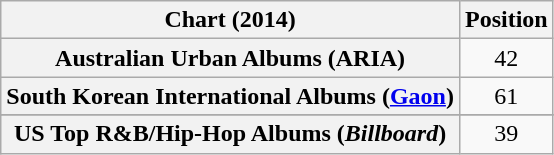<table class="wikitable sortable plainrowheaders" style="text-align:center">
<tr>
<th scope="col">Chart (2014)</th>
<th scope="col">Position</th>
</tr>
<tr>
<th scope="row">Australian Urban Albums (ARIA)</th>
<td style="text-align:center;">42</td>
</tr>
<tr>
<th scope="row">South Korean International Albums (<a href='#'>Gaon</a>)</th>
<td style="text-align:center;">61</td>
</tr>
<tr>
</tr>
<tr>
<th scope="row">US Top R&B/Hip-Hop Albums (<em>Billboard</em>)</th>
<td>39</td>
</tr>
</table>
